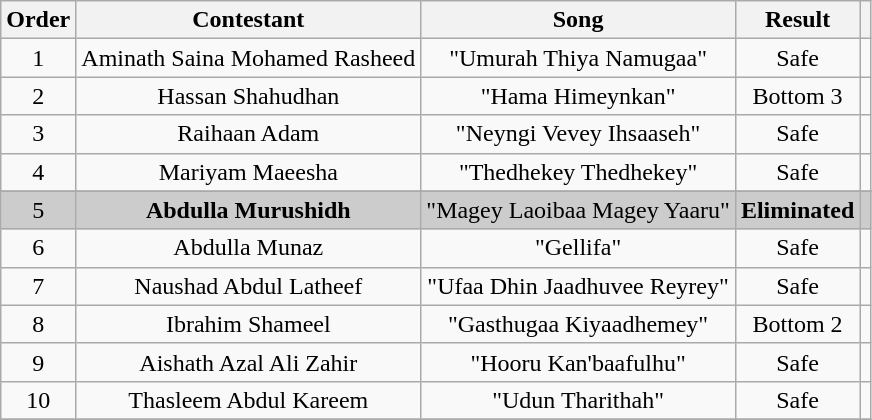<table class="wikitable" style="text-align:center;">
<tr>
<th>Order</th>
<th>Contestant</th>
<th>Song</th>
<th>Result</th>
<th></th>
</tr>
<tr>
<td>1</td>
<td>Aminath Saina Mohamed Rasheed</td>
<td>"Umurah Thiya Namugaa"</td>
<td>Safe</td>
<td></td>
</tr>
<tr>
<td>2</td>
<td>Hassan Shahudhan</td>
<td>"Hama Himeynkan"</td>
<td>Bottom 3</td>
<td></td>
</tr>
<tr>
<td>3</td>
<td>Raihaan Adam</td>
<td>"Neyngi Vevey Ihsaaseh"</td>
<td>Safe</td>
<td></td>
</tr>
<tr>
<td>4</td>
<td>Mariyam Maeesha</td>
<td>"Thedhekey Thedhekey"</td>
<td>Safe</td>
<td></td>
</tr>
<tr>
</tr>
<tr style="background:#ccc">
<td>5</td>
<td><strong>Abdulla Murushidh</strong></td>
<td>"Magey Laoibaa Magey Yaaru"</td>
<td><strong>Eliminated</strong></td>
<td></td>
</tr>
<tr>
<td>6</td>
<td>Abdulla Munaz</td>
<td>"Gellifa"</td>
<td>Safe</td>
<td></td>
</tr>
<tr>
<td>7</td>
<td>Naushad Abdul Latheef</td>
<td>"Ufaa Dhin Jaadhuvee Reyrey"</td>
<td>Safe</td>
<td></td>
</tr>
<tr>
<td>8</td>
<td>Ibrahim Shameel</td>
<td>"Gasthugaa Kiyaadhemey"</td>
<td>Bottom 2</td>
<td></td>
</tr>
<tr>
<td>9</td>
<td>Aishath Azal Ali Zahir</td>
<td>"Hooru Kan'baafulhu"</td>
<td>Safe</td>
<td></td>
</tr>
<tr>
<td>10</td>
<td>Thasleem Abdul Kareem</td>
<td>"Udun Tharithah"</td>
<td>Safe</td>
<td></td>
</tr>
<tr>
</tr>
</table>
